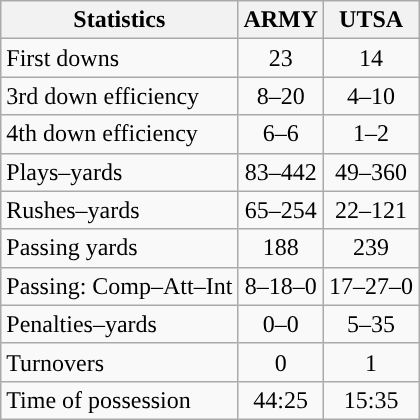<table class="wikitable">
<tr>
<th>Statistics</th>
<th>ARMY</th>
<th>UTSA</th>
</tr>
<tr>
<td>First downs</td>
<td align=center>23</td>
<td align=center>14</td>
</tr>
<tr>
<td>3rd down efficiency</td>
<td align=center>8–20</td>
<td align=center>4–10</td>
</tr>
<tr>
<td>4th down efficiency</td>
<td align=center>6–6</td>
<td align=center>1–2</td>
</tr>
<tr>
<td>Plays–yards</td>
<td align=center>83–442</td>
<td align=center>49–360</td>
</tr>
<tr>
<td>Rushes–yards</td>
<td align=center>65–254</td>
<td align=center>22–121</td>
</tr>
<tr>
<td>Passing yards</td>
<td align=center>188</td>
<td align=center>239</td>
</tr>
<tr>
<td>Passing: Comp–Att–Int</td>
<td align=center>8–18–0</td>
<td align=center>17–27–0</td>
</tr>
<tr>
<td>Penalties–yards</td>
<td align=center>0–0</td>
<td align=center>5–35</td>
</tr>
<tr>
<td>Turnovers</td>
<td align=center>0</td>
<td align=center>1</td>
</tr>
<tr>
<td>Time of possession</td>
<td align=center>44:25</td>
<td align=center>15:35</td>
</tr>
</table>
